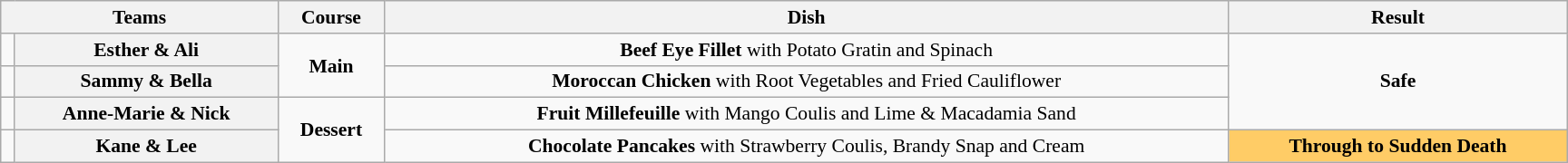<table class="wikitable plainrowheaders" style="text-align:center; font-size:90%; width:80em; margin:1em auto;">
<tr>
<th colspan="2">Teams</th>
<th>Course</th>
<th>Dish</th>
<th>Result</th>
</tr>
<tr>
<td></td>
<th>Esther & Ali</th>
<td rowspan=2><strong>Main</strong></td>
<td><strong>Beef Eye Fillet</strong> with Potato Gratin and Spinach</td>
<td align=centre rowspan=3><strong>Safe</strong></td>
</tr>
<tr>
<td></td>
<th>Sammy & Bella</th>
<td><strong>Moroccan Chicken</strong> with Root Vegetables and Fried Cauliflower</td>
</tr>
<tr>
<td></td>
<th>Anne-Marie & Nick</th>
<td rowspan=2><strong>Dessert </strong></td>
<td><strong>Fruit Millefeuille</strong> with Mango Coulis and Lime & Macadamia Sand</td>
</tr>
<tr>
<td></td>
<th>Kane & Lee</th>
<td><strong>Chocolate Pancakes </strong>with Strawberry Coulis, Brandy Snap and Cream</td>
<td align=centre bgcolor=#FFCC66><strong>Through to Sudden Death</strong></td>
</tr>
</table>
